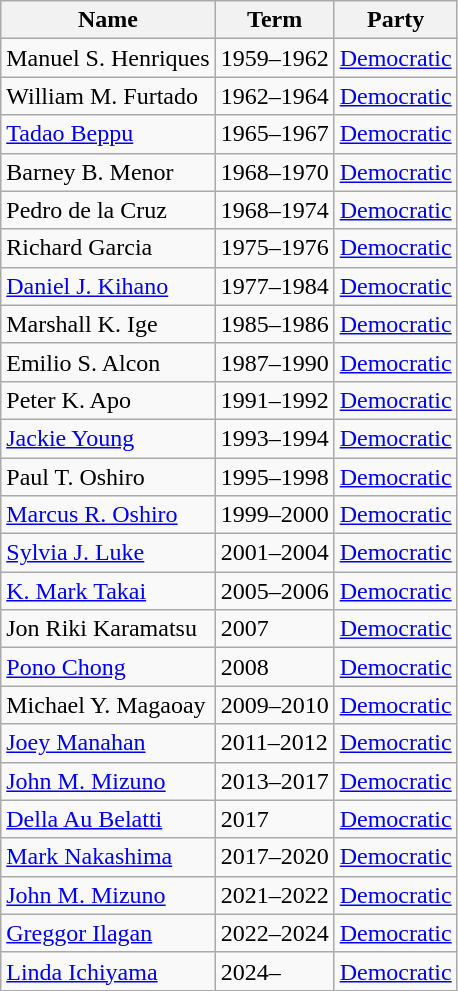<table class="wikitable">
<tr>
<th>Name</th>
<th>Term</th>
<th>Party</th>
</tr>
<tr>
<td>Manuel S. Henriques</td>
<td>1959–1962</td>
<td><a href='#'>Democratic</a></td>
</tr>
<tr>
<td>William M. Furtado</td>
<td>1962–1964</td>
<td><a href='#'>Democratic</a></td>
</tr>
<tr>
<td><a href='#'>Tadao Beppu</a></td>
<td>1965–1967</td>
<td><a href='#'>Democratic</a></td>
</tr>
<tr>
<td>Barney B. Menor</td>
<td>1968–1970</td>
<td><a href='#'>Democratic</a></td>
</tr>
<tr>
<td>Pedro de la Cruz</td>
<td>1968–1974</td>
<td><a href='#'>Democratic</a></td>
</tr>
<tr>
<td>Richard Garcia</td>
<td>1975–1976</td>
<td><a href='#'>Democratic</a></td>
</tr>
<tr>
<td><a href='#'>Daniel J. Kihano</a></td>
<td>1977–1984</td>
<td><a href='#'>Democratic</a></td>
</tr>
<tr>
<td>Marshall K. Ige</td>
<td>1985–1986</td>
<td><a href='#'>Democratic</a></td>
</tr>
<tr>
<td>Emilio S. Alcon</td>
<td>1987–1990</td>
<td><a href='#'>Democratic</a></td>
</tr>
<tr>
<td>Peter K. Apo</td>
<td>1991–1992</td>
<td><a href='#'>Democratic</a></td>
</tr>
<tr>
<td><a href='#'>Jackie Young</a></td>
<td>1993–1994</td>
<td><a href='#'>Democratic</a></td>
</tr>
<tr>
<td>Paul T. Oshiro</td>
<td>1995–1998</td>
<td><a href='#'>Democratic</a></td>
</tr>
<tr>
<td><a href='#'>Marcus R. Oshiro</a></td>
<td>1999–2000</td>
<td><a href='#'>Democratic</a></td>
</tr>
<tr>
<td><a href='#'>Sylvia J. Luke</a></td>
<td>2001–2004</td>
<td><a href='#'>Democratic</a></td>
</tr>
<tr>
<td><a href='#'>K. Mark Takai</a></td>
<td>2005–2006</td>
<td><a href='#'>Democratic</a></td>
</tr>
<tr>
<td>Jon Riki Karamatsu</td>
<td>2007</td>
<td><a href='#'>Democratic</a></td>
</tr>
<tr>
<td><a href='#'>Pono Chong</a></td>
<td>2008</td>
<td><a href='#'>Democratic</a></td>
</tr>
<tr>
<td>Michael Y. Magaoay</td>
<td>2009–2010</td>
<td><a href='#'>Democratic</a></td>
</tr>
<tr>
<td><a href='#'>Joey Manahan</a></td>
<td>2011–2012</td>
<td><a href='#'>Democratic</a></td>
</tr>
<tr>
<td><a href='#'>John M. Mizuno</a></td>
<td>2013–2017</td>
<td><a href='#'>Democratic</a></td>
</tr>
<tr>
<td><a href='#'>Della Au Belatti</a></td>
<td>2017</td>
<td><a href='#'>Democratic</a></td>
</tr>
<tr>
<td><a href='#'>Mark Nakashima</a></td>
<td>2017–2020</td>
<td><a href='#'>Democratic</a></td>
</tr>
<tr>
<td><a href='#'>John M. Mizuno</a></td>
<td>2021–2022</td>
<td><a href='#'>Democratic</a></td>
</tr>
<tr>
<td><a href='#'>Greggor Ilagan</a></td>
<td>2022–2024</td>
<td><a href='#'>Democratic</a></td>
</tr>
<tr>
<td><a href='#'>Linda Ichiyama</a></td>
<td>2024–</td>
<td><a href='#'>Democratic</a></td>
</tr>
</table>
